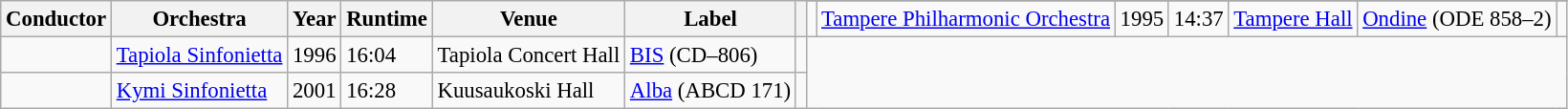<table class="wikitable sortable" style="margin-right: 0; font-size: 95%">
<tr>
<th style="width:"; rowspan=2>Conductor</th>
<th style="width:"; rowspan=2>Orchestra</th>
<th style="width:"; rowspan=2>Year</th>
<th style="width:"; rowspan=2>Runtime</th>
<th style="width:"; rowspan=2>Venue</th>
<th style="width:"; rowspan=2>Label</th>
<th style="width:"; rowspan=2 class="unsortable"></th>
</tr>
<tr>
<td></td>
<td><a href='#'>Tampere Philharmonic Orchestra</a></td>
<td>1995</td>
<td>14:37</td>
<td><a href='#'>Tampere Hall</a></td>
<td><a href='#'>Ondine</a> (ODE 858–2)</td>
<td></td>
</tr>
<tr>
<td></td>
<td><a href='#'>Tapiola Sinfonietta</a></td>
<td>1996</td>
<td>16:04</td>
<td>Tapiola Concert Hall</td>
<td><a href='#'>BIS</a> (CD–806)</td>
<td></td>
</tr>
<tr>
<td></td>
<td><a href='#'>Kymi Sinfonietta</a></td>
<td>2001</td>
<td>16:28</td>
<td>Kuusaukoski Hall</td>
<td><a href='#'>Alba</a> (ABCD 171)</td>
<td></td>
</tr>
</table>
